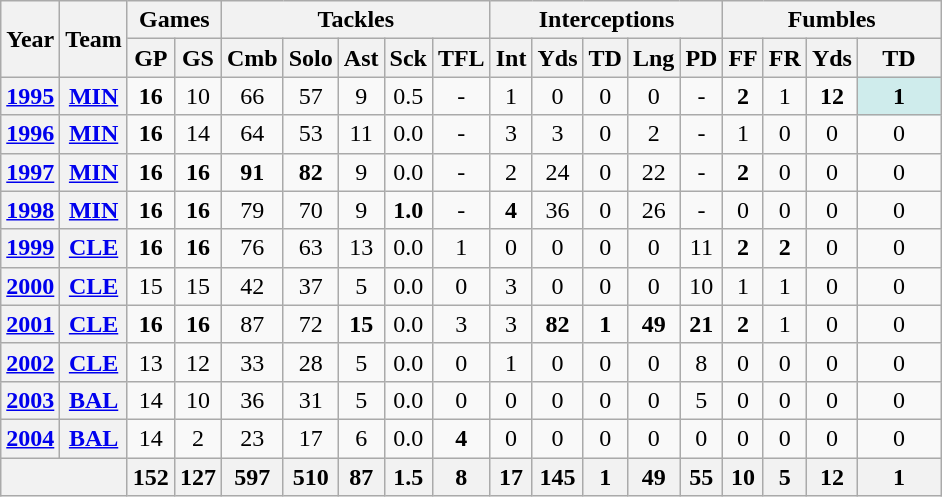<table class="wikitable" style="text-align:center">
<tr>
<th rowspan="2">Year</th>
<th rowspan="2">Team</th>
<th colspan="2">Games</th>
<th colspan="5">Tackles</th>
<th colspan="5">Interceptions</th>
<th colspan="4">Fumbles</th>
</tr>
<tr>
<th>GP</th>
<th>GS</th>
<th>Cmb</th>
<th>Solo</th>
<th>Ast</th>
<th>Sck</th>
<th>TFL</th>
<th>Int</th>
<th>Yds</th>
<th>TD</th>
<th>Lng</th>
<th>PD</th>
<th>FF</th>
<th>FR</th>
<th>Yds</th>
<th>TD</th>
</tr>
<tr>
<th><a href='#'>1995</a></th>
<th><a href='#'>MIN</a></th>
<td><strong>16</strong></td>
<td>10</td>
<td>66</td>
<td>57</td>
<td>9</td>
<td>0.5</td>
<td>-</td>
<td>1</td>
<td>0</td>
<td>0</td>
<td>0</td>
<td>-</td>
<td><strong>2</strong></td>
<td>1</td>
<td><strong>12</strong></td>
<td style="background:#cfecec; width:3em;"><strong>1</strong></td>
</tr>
<tr>
<th><a href='#'>1996</a></th>
<th><a href='#'>MIN</a></th>
<td><strong>16</strong></td>
<td>14</td>
<td>64</td>
<td>53</td>
<td>11</td>
<td>0.0</td>
<td>-</td>
<td>3</td>
<td>3</td>
<td>0</td>
<td>2</td>
<td>-</td>
<td>1</td>
<td>0</td>
<td>0</td>
<td>0</td>
</tr>
<tr>
<th><a href='#'>1997</a></th>
<th><a href='#'>MIN</a></th>
<td><strong>16</strong></td>
<td><strong>16</strong></td>
<td><strong>91</strong></td>
<td><strong>82</strong></td>
<td>9</td>
<td>0.0</td>
<td>-</td>
<td>2</td>
<td>24</td>
<td>0</td>
<td>22</td>
<td>-</td>
<td><strong>2</strong></td>
<td>0</td>
<td>0</td>
<td>0</td>
</tr>
<tr>
<th><a href='#'>1998</a></th>
<th><a href='#'>MIN</a></th>
<td><strong>16</strong></td>
<td><strong>16</strong></td>
<td>79</td>
<td>70</td>
<td>9</td>
<td><strong>1.0</strong></td>
<td>-</td>
<td><strong>4</strong></td>
<td>36</td>
<td>0</td>
<td>26</td>
<td>-</td>
<td>0</td>
<td>0</td>
<td>0</td>
<td>0</td>
</tr>
<tr>
<th><a href='#'>1999</a></th>
<th><a href='#'>CLE</a></th>
<td><strong>16</strong></td>
<td><strong>16</strong></td>
<td>76</td>
<td>63</td>
<td>13</td>
<td>0.0</td>
<td>1</td>
<td>0</td>
<td>0</td>
<td>0</td>
<td>0</td>
<td>11</td>
<td><strong>2</strong></td>
<td><strong>2</strong></td>
<td>0</td>
<td>0</td>
</tr>
<tr>
<th><a href='#'>2000</a></th>
<th><a href='#'>CLE</a></th>
<td>15</td>
<td>15</td>
<td>42</td>
<td>37</td>
<td>5</td>
<td>0.0</td>
<td>0</td>
<td>3</td>
<td>0</td>
<td>0</td>
<td>0</td>
<td>10</td>
<td>1</td>
<td>1</td>
<td>0</td>
<td>0</td>
</tr>
<tr>
<th><a href='#'>2001</a></th>
<th><a href='#'>CLE</a></th>
<td><strong>16</strong></td>
<td><strong>16</strong></td>
<td>87</td>
<td>72</td>
<td><strong>15</strong></td>
<td>0.0</td>
<td>3</td>
<td>3</td>
<td><strong>82</strong></td>
<td><strong>1</strong></td>
<td><strong>49</strong></td>
<td><strong>21</strong></td>
<td><strong>2</strong></td>
<td>1</td>
<td>0</td>
<td>0</td>
</tr>
<tr>
<th><a href='#'>2002</a></th>
<th><a href='#'>CLE</a></th>
<td>13</td>
<td>12</td>
<td>33</td>
<td>28</td>
<td>5</td>
<td>0.0</td>
<td>0</td>
<td>1</td>
<td>0</td>
<td>0</td>
<td>0</td>
<td>8</td>
<td>0</td>
<td>0</td>
<td>0</td>
<td>0</td>
</tr>
<tr>
<th><a href='#'>2003</a></th>
<th><a href='#'>BAL</a></th>
<td>14</td>
<td>10</td>
<td>36</td>
<td>31</td>
<td>5</td>
<td>0.0</td>
<td>0</td>
<td>0</td>
<td>0</td>
<td>0</td>
<td>0</td>
<td>5</td>
<td>0</td>
<td>0</td>
<td>0</td>
<td>0</td>
</tr>
<tr>
<th><a href='#'>2004</a></th>
<th><a href='#'>BAL</a></th>
<td>14</td>
<td>2</td>
<td>23</td>
<td>17</td>
<td>6</td>
<td>0.0</td>
<td><strong>4</strong></td>
<td>0</td>
<td>0</td>
<td>0</td>
<td>0</td>
<td>0</td>
<td>0</td>
<td>0</td>
<td>0</td>
<td>0</td>
</tr>
<tr>
<th colspan="2"></th>
<th>152</th>
<th>127</th>
<th>597</th>
<th>510</th>
<th>87</th>
<th>1.5</th>
<th>8</th>
<th>17</th>
<th>145</th>
<th>1</th>
<th>49</th>
<th>55</th>
<th>10</th>
<th>5</th>
<th>12</th>
<th>1</th>
</tr>
</table>
